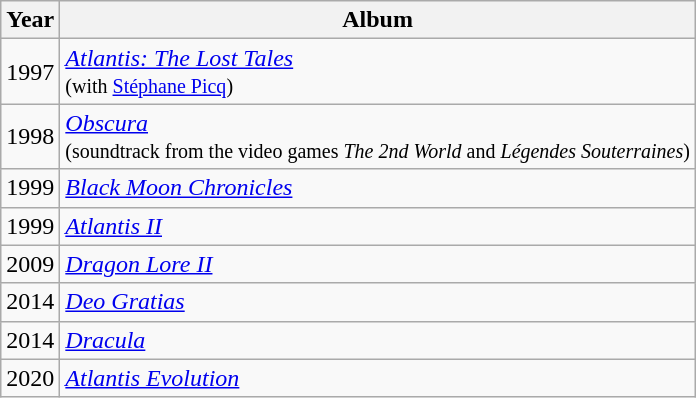<table class="wikitable">
<tr>
<th>Year</th>
<th>Album</th>
</tr>
<tr>
<td>1997</td>
<td><em><a href='#'>Atlantis: The Lost Tales</a></em> <br><small>(with <a href='#'>Stéphane Picq</a>)</small></td>
</tr>
<tr>
<td>1998</td>
<td><em><a href='#'>Obscura</a></em> <br><small>(soundtrack from the video games <em>The 2nd World</em> and <em>Légendes Souterraines</em>)</small></td>
</tr>
<tr>
<td>1999</td>
<td><em><a href='#'>Black Moon Chronicles</a></em></td>
</tr>
<tr>
<td>1999</td>
<td><em><a href='#'>Atlantis II</a></em></td>
</tr>
<tr>
<td>2009</td>
<td><em><a href='#'>Dragon Lore II</a></em></td>
</tr>
<tr>
<td>2014</td>
<td><em><a href='#'>Deo Gratias</a></em></td>
</tr>
<tr>
<td>2014</td>
<td><em><a href='#'>Dracula</a></em></td>
</tr>
<tr>
<td>2020</td>
<td><em><a href='#'>Atlantis Evolution</a></em></td>
</tr>
</table>
